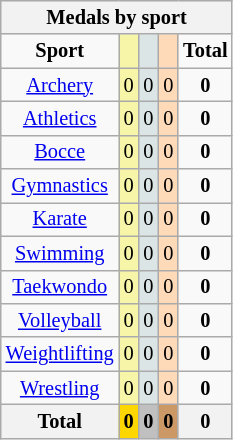<table class="wikitable" style="font-size:85%">
<tr style="background:#efefef;">
<th colspan=7><strong>Medals by sport</strong></th>
</tr>
<tr align=center>
<td><strong>Sport</strong></td>
<td bgcolor=#f7f6a8></td>
<td bgcolor=#dce5e5></td>
<td bgcolor=#ffdab9></td>
<td><strong>Total</strong></td>
</tr>
<tr align=center>
<td><a href='#'>Archery</a></td>
<td style="background:#F7F6A8;">0</td>
<td style="background:#DCE5E5;">0</td>
<td style="background:#FFDAB9;">0</td>
<td><strong>0</strong></td>
</tr>
<tr align=center>
<td><a href='#'>Athletics</a></td>
<td style="background:#F7F6A8;">0</td>
<td style="background:#DCE5E5;">0</td>
<td style="background:#FFDAB9;">0</td>
<td><strong>0</strong></td>
</tr>
<tr align=center>
<td><a href='#'>Bocce</a></td>
<td style="background:#F7F6A8;">0</td>
<td style="background:#DCE5E5;">0</td>
<td style="background:#FFDAB9;">0</td>
<td><strong>0</strong></td>
</tr>
<tr align=center>
<td><a href='#'>Gymnastics</a></td>
<td style="background:#F7F6A8;">0</td>
<td style="background:#DCE5E5;">0</td>
<td style="background:#FFDAB9;">0</td>
<td><strong>0</strong></td>
</tr>
<tr align=center>
<td><a href='#'>Karate</a></td>
<td style="background:#F7F6A8;">0</td>
<td style="background:#DCE5E5;">0</td>
<td style="background:#FFDAB9;">0</td>
<td><strong>0</strong></td>
</tr>
<tr align=center>
<td><a href='#'>Swimming</a></td>
<td style="background:#F7F6A8;">0</td>
<td style="background:#DCE5E5;">0</td>
<td style="background:#FFDAB9;">0</td>
<td><strong>0</strong></td>
</tr>
<tr align=center>
<td><a href='#'>Taekwondo</a></td>
<td style="background:#F7F6A8;">0</td>
<td style="background:#DCE5E5;">0</td>
<td style="background:#FFDAB9;">0</td>
<td><strong>0</strong></td>
</tr>
<tr align=center>
<td><a href='#'>Volleyball</a></td>
<td style="background:#F7F6A8;">0</td>
<td style="background:#DCE5E5;">0</td>
<td style="background:#FFDAB9;">0</td>
<td><strong>0</strong></td>
</tr>
<tr align=center>
<td><a href='#'>Weightlifting</a></td>
<td style="background:#F7F6A8;">0</td>
<td style="background:#DCE5E5;">0</td>
<td style="background:#FFDAB9;">0</td>
<td><strong>0</strong></td>
</tr>
<tr align=center>
<td><a href='#'>Wrestling</a></td>
<td style="background:#F7F6A8;">0</td>
<td style="background:#DCE5E5;">0</td>
<td style="background:#FFDAB9;">0</td>
<td><strong>0</strong></td>
</tr>
<tr align=center>
<th><strong>Total</strong></th>
<th style="background:gold;"><strong>0</strong></th>
<th style="background:silver;"><strong>0</strong></th>
<th style="background:#c96;"><strong>0</strong></th>
<th><strong>0</strong></th>
</tr>
</table>
